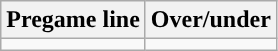<table class="wikitable">
<tr align="center">
<th>Pregame line</th>
<th>Over/under</th>
</tr>
<tr align="center">
<td></td>
<td></td>
</tr>
</table>
